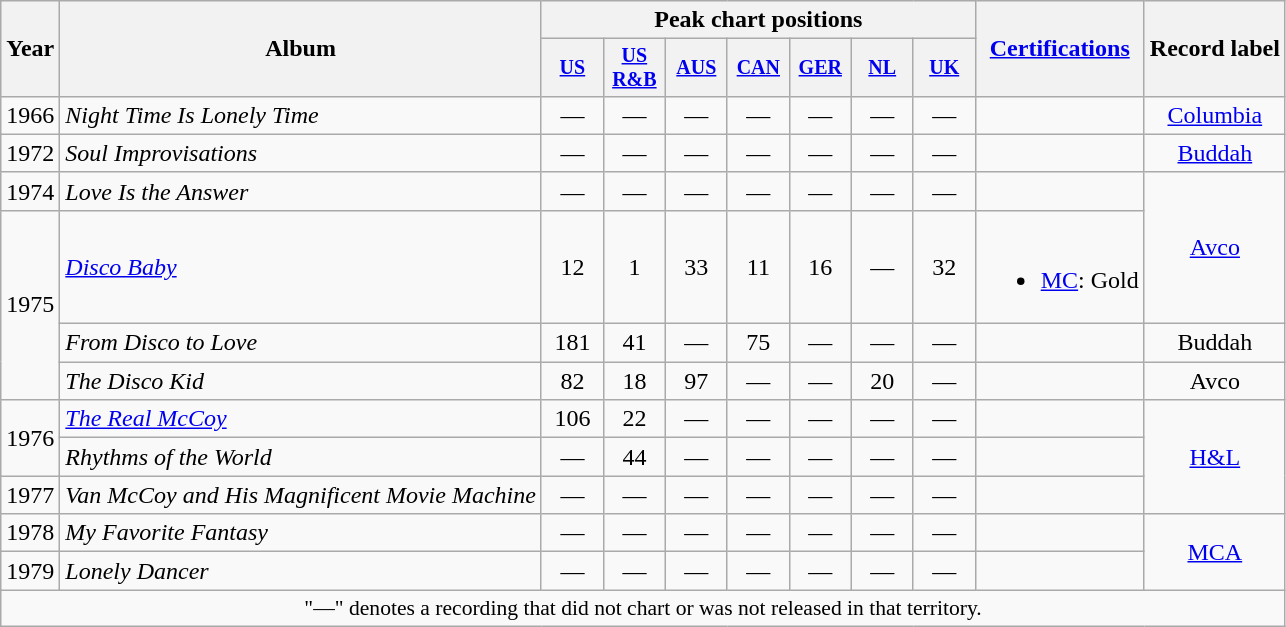<table class="wikitable" style="text-align:center;">
<tr>
<th rowspan="2">Year</th>
<th rowspan="2">Album</th>
<th colspan="7">Peak chart positions</th>
<th rowspan="2"><a href='#'>Certifications</a></th>
<th rowspan="2">Record label</th>
</tr>
<tr style="font-size:smaller;">
<th width="35"><a href='#'>US</a><br></th>
<th width="35"><a href='#'>US<br>R&B</a><br></th>
<th width="35"><a href='#'>AUS</a><br></th>
<th width="35"><a href='#'>CAN</a><br></th>
<th width="35"><a href='#'>GER</a><br></th>
<th width="35"><a href='#'>NL</a><br></th>
<th width="35"><a href='#'>UK</a><br></th>
</tr>
<tr>
<td rowspan="1">1966</td>
<td align="left"><em>Night Time Is Lonely Time </em></td>
<td>—</td>
<td>—</td>
<td>—</td>
<td>—</td>
<td>—</td>
<td>—</td>
<td>—</td>
<td align="left"></td>
<td rowspan="1"><a href='#'>Columbia</a></td>
</tr>
<tr>
<td rowspan="1">1972</td>
<td align="left"><em>Soul Improvisations</em></td>
<td>—</td>
<td>—</td>
<td>—</td>
<td>—</td>
<td>—</td>
<td>—</td>
<td>—</td>
<td align="left"></td>
<td rowspan="1"><a href='#'>Buddah</a></td>
</tr>
<tr>
<td rowspan="1">1974</td>
<td align="left"><em>Love Is the Answer</em> </td>
<td>—</td>
<td>—</td>
<td>—</td>
<td>—</td>
<td>—</td>
<td>—</td>
<td>—</td>
<td align="left"></td>
<td rowspan="2"><a href='#'>Avco</a></td>
</tr>
<tr>
<td rowspan="3">1975</td>
<td align="left"><em><a href='#'>Disco Baby</a></em> </td>
<td>12</td>
<td>1</td>
<td>33</td>
<td>11</td>
<td>16</td>
<td>—</td>
<td>32</td>
<td align="left"><br><ul><li><a href='#'>MC</a>: Gold</li></ul></td>
</tr>
<tr>
<td align="left"><em>From Disco to Love</em></td>
<td>181</td>
<td>41</td>
<td>—</td>
<td>75</td>
<td>—</td>
<td>—</td>
<td>—</td>
<td align="left"></td>
<td rowspan="1">Buddah</td>
</tr>
<tr>
<td align="left"><em>The Disco Kid</em></td>
<td>82</td>
<td>18</td>
<td>97</td>
<td>—</td>
<td>—</td>
<td>20</td>
<td>—</td>
<td align="left"></td>
<td rowspan="1">Avco</td>
</tr>
<tr>
<td rowspan="2">1976</td>
<td align="left"><em><a href='#'>The Real McCoy</a></em></td>
<td>106</td>
<td>22</td>
<td>—</td>
<td>—</td>
<td>—</td>
<td>—</td>
<td>—</td>
<td align="left"></td>
<td rowspan="3"><a href='#'>H&L</a></td>
</tr>
<tr>
<td align="left"><em>Rhythms of the World</em></td>
<td>—</td>
<td>44</td>
<td>—</td>
<td>—</td>
<td>—</td>
<td>—</td>
<td>—</td>
<td align="left"></td>
</tr>
<tr>
<td rowspan="1">1977</td>
<td align="left"><em>Van McCoy and His Magnificent Movie Machine</em></td>
<td>—</td>
<td>—</td>
<td>—</td>
<td>—</td>
<td>—</td>
<td>—</td>
<td>—</td>
<td align="left"></td>
</tr>
<tr>
<td rowspan="1">1978</td>
<td align="left"><em>My Favorite Fantasy</em></td>
<td>—</td>
<td>—</td>
<td>—</td>
<td>—</td>
<td>—</td>
<td>—</td>
<td>—</td>
<td align="left"></td>
<td rowspan="2"><a href='#'>MCA</a></td>
</tr>
<tr>
<td rowspan="1">1979</td>
<td align="left"><em>Lonely Dancer</em></td>
<td>—</td>
<td>—</td>
<td>—</td>
<td>—</td>
<td>—</td>
<td>—</td>
<td>—</td>
<td align="left"></td>
</tr>
<tr>
<td colspan="15" style="font-size:90%">"—" denotes a recording that did not chart or was not released in that territory.</td>
</tr>
</table>
